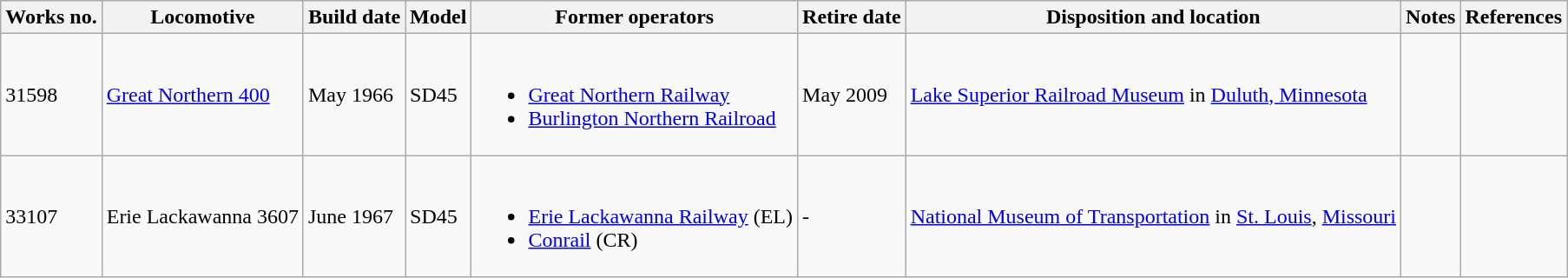<table class="wikitable">
<tr>
<th>Works no.</th>
<th>Locomotive</th>
<th>Build date</th>
<th>Model</th>
<th>Former operators</th>
<th>Retire date</th>
<th>Disposition and location</th>
<th>Notes</th>
<th>References</th>
</tr>
<tr>
<td>31598</td>
<td><a href='#'>Great Northern 400</a></td>
<td>May 1966</td>
<td>SD45</td>
<td><br><ul><li><a href='#'>Great Northern Railway</a></li><li><a href='#'>Burlington Northern Railroad</a></li></ul></td>
<td>May 2009</td>
<td><a href='#'>Lake Superior Railroad Museum</a> in <a href='#'>Duluth, Minnesota</a></td>
<td></td>
<td></td>
</tr>
<tr>
<td>33107</td>
<td>Erie Lackawanna 3607</td>
<td>June 1967</td>
<td>SD45</td>
<td><br><ul><li><a href='#'>Erie Lackawanna Railway</a> (EL)</li><li><a href='#'>Conrail</a> (CR)</li></ul></td>
<td>-</td>
<td><a href='#'>National Museum of Transportation</a> in <a href='#'>St. Louis</a>, <a href='#'>Missouri</a></td>
<td></td>
<td></td>
</tr>
</table>
